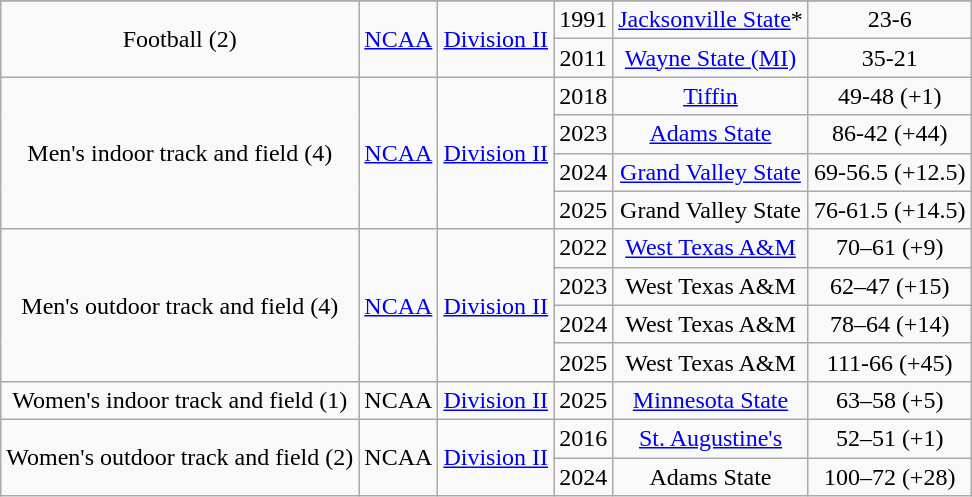<table class="wikitable">
<tr>
</tr>
<tr align="center">
<td rowspan="2">Football (2)</td>
<td rowspan="2"><a href='#'>NCAA</a></td>
<td rowspan="2"><a href='#'>Division II</a></td>
<td>1991</td>
<td><a href='#'>Jacksonville State</a>*</td>
<td>23-6</td>
</tr>
<tr align="center">
<td>2011</td>
<td><a href='#'>Wayne State (MI)</a></td>
<td>35-21</td>
</tr>
<tr align="center">
<td rowspan="4">Men's indoor track and field (4)</td>
<td rowspan="4"><a href='#'>NCAA</a></td>
<td rowspan="4"><a href='#'>Division II</a></td>
<td>2018</td>
<td><a href='#'>Tiffin</a></td>
<td>49-48 (+1)</td>
</tr>
<tr align="center">
<td>2023</td>
<td><a href='#'>Adams State</a></td>
<td>86-42 (+44)</td>
</tr>
<tr align="center">
<td>2024</td>
<td><a href='#'>Grand Valley State</a></td>
<td>69-56.5 (+12.5)</td>
</tr>
<tr align="center">
<td>2025</td>
<td>Grand Valley State</td>
<td>76-61.5 (+14.5)</td>
</tr>
<tr align="center">
<td rowspan="4">Men's outdoor track and field (4)</td>
<td rowspan="4"><a href='#'>NCAA</a></td>
<td rowspan="4"><a href='#'>Division II</a></td>
<td>2022</td>
<td><a href='#'>West Texas A&M</a></td>
<td>70–61 (+9)</td>
</tr>
<tr align="center">
<td>2023</td>
<td>West Texas A&M</td>
<td>62–47 (+15)</td>
</tr>
<tr align="center">
<td>2024</td>
<td>West Texas A&M</td>
<td>78–64 (+14)</td>
</tr>
<tr align="center">
<td>2025</td>
<td>West Texas A&M</td>
<td>111-66 (+45)</td>
</tr>
<tr align="center">
<td rowspan="1">Women's indoor track and field (1)</td>
<td rowspan="1">NCAA</td>
<td rowspan="1"><a href='#'>Division II</a></td>
<td>2025</td>
<td><a href='#'>Minnesota State</a></td>
<td>63–58 (+5)</td>
</tr>
<tr align="center">
<td rowspan="2">Women's outdoor track and field (2)</td>
<td rowspan="2">NCAA</td>
<td rowspan="2"><a href='#'>Division II</a></td>
<td>2016</td>
<td><a href='#'>St. Augustine's</a></td>
<td>52–51 (+1)</td>
</tr>
<tr align="center">
<td>2024</td>
<td>Adams State</td>
<td>100–72 (+28)</td>
</tr>
</table>
